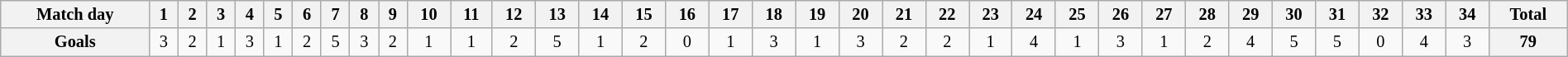<table class="wikitable" style="width:100%; font-size:85%;">
<tr valign=top>
<th align=center>Match day</th>
<th align=center>1</th>
<th align=center>2</th>
<th align=center>3</th>
<th align=center>4</th>
<th align=center>5</th>
<th align=center>6</th>
<th align=center>7</th>
<th align=center>8</th>
<th align=center>9</th>
<th align=center>10</th>
<th align=center>11</th>
<th align=center>12</th>
<th align=center>13</th>
<th align=center>14</th>
<th align=center>15</th>
<th align=center>16</th>
<th align=center>17</th>
<th align=center>18</th>
<th align=center>19</th>
<th align=center>20</th>
<th align=center>21</th>
<th align=center>22</th>
<th align=center>23</th>
<th align=center>24</th>
<th align=center>25</th>
<th align=center>26</th>
<th align=center>27</th>
<th align=center>28</th>
<th align=center>29</th>
<th align=center>30</th>
<th align=center>31</th>
<th align=center>32</th>
<th align=center>33</th>
<th align=center>34</th>
<th align=center>Total</th>
</tr>
<tr>
<th align=center>Goals</th>
<td align=center>3</td>
<td align=center>2</td>
<td align=center>1</td>
<td align=center>3</td>
<td align=center>1</td>
<td align=center>2</td>
<td align=center>5</td>
<td align=center>3</td>
<td align=center>2</td>
<td align=center>1</td>
<td align=center>1</td>
<td align=center>2</td>
<td align=center>5</td>
<td align=center>1</td>
<td align=center>2</td>
<td align=center>0</td>
<td align=center>1</td>
<td align=center>3</td>
<td align=center>1</td>
<td align=center>3</td>
<td align=center>2</td>
<td align=center>2</td>
<td align=center>1</td>
<td align=center>4</td>
<td align=center>1</td>
<td align=center>3</td>
<td align=center>1</td>
<td align=center>2</td>
<td align=center>4</td>
<td align=center>5</td>
<td align=center>5</td>
<td align=center>0</td>
<td align=center>4</td>
<td align=center>3</td>
<th align="center">79</th>
</tr>
</table>
